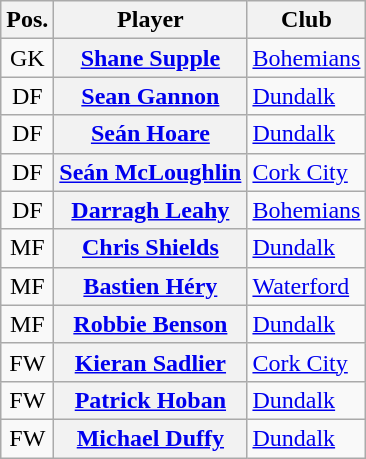<table class="wikitable plainrowheaders" style="text-align: left">
<tr>
<th scope=col>Pos.</th>
<th scope=col>Player</th>
<th scope=col>Club</th>
</tr>
<tr>
<td style=text-align:center>GK</td>
<th scope=row><a href='#'>Shane Supple</a> </th>
<td><a href='#'>Bohemians</a></td>
</tr>
<tr>
<td style=text-align:center>DF</td>
<th scope=row><a href='#'>Sean Gannon</a> </th>
<td><a href='#'>Dundalk</a></td>
</tr>
<tr>
<td style=text-align:center>DF</td>
<th scope=row><a href='#'>Seán Hoare</a> </th>
<td><a href='#'>Dundalk</a></td>
</tr>
<tr>
<td style=text-align:center>DF</td>
<th scope=row><a href='#'>Seán McLoughlin</a> </th>
<td><a href='#'>Cork City</a></td>
</tr>
<tr>
<td style=text-align:center>DF</td>
<th scope=row><a href='#'>Darragh Leahy</a> </th>
<td><a href='#'>Bohemians</a></td>
</tr>
<tr>
<td style=text-align:center>MF</td>
<th scope=row><a href='#'>Chris Shields</a> </th>
<td><a href='#'>Dundalk</a></td>
</tr>
<tr>
<td style=text-align:center>MF</td>
<th scope=row><a href='#'>Bastien Héry</a> </th>
<td><a href='#'>Waterford</a></td>
</tr>
<tr>
<td style=text-align:center>MF</td>
<th scope=row><a href='#'>Robbie Benson</a> </th>
<td><a href='#'>Dundalk</a></td>
</tr>
<tr>
<td style=text-align:center>FW</td>
<th scope=row><a href='#'>Kieran Sadlier</a> </th>
<td><a href='#'>Cork City</a></td>
</tr>
<tr>
<td style=text-align:center>FW</td>
<th scope=row><a href='#'>Patrick Hoban</a> </th>
<td><a href='#'>Dundalk</a></td>
</tr>
<tr>
<td style=text-align:center>FW</td>
<th scope=row><a href='#'>Michael Duffy</a> </th>
<td><a href='#'>Dundalk</a></td>
</tr>
</table>
